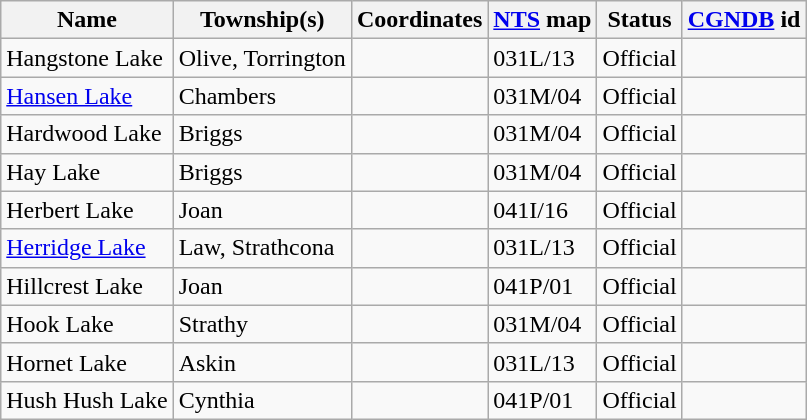<table class="wikitable sortable">
<tr>
<th>Name</th>
<th>Township(s)</th>
<th data-sort-type="number">Coordinates</th>
<th><a href='#'>NTS</a> map</th>
<th data-sort-type="number">Status</th>
<th><a href='#'>CGNDB</a> id</th>
</tr>
<tr>
<td>Hangstone Lake</td>
<td>Olive, Torrington</td>
<td></td>
<td>031L/13</td>
<td>Official</td>
<td></td>
</tr>
<tr>
<td><a href='#'>Hansen Lake</a></td>
<td>Chambers</td>
<td></td>
<td>031M/04</td>
<td>Official</td>
<td></td>
</tr>
<tr>
<td>Hardwood Lake</td>
<td>Briggs</td>
<td></td>
<td>031M/04</td>
<td>Official</td>
<td></td>
</tr>
<tr>
<td>Hay Lake</td>
<td>Briggs</td>
<td></td>
<td>031M/04</td>
<td>Official</td>
<td></td>
</tr>
<tr>
<td>Herbert Lake</td>
<td>Joan</td>
<td></td>
<td>041I/16</td>
<td>Official</td>
<td></td>
</tr>
<tr>
<td><a href='#'>Herridge Lake</a></td>
<td>Law, Strathcona</td>
<td></td>
<td>031L/13</td>
<td>Official</td>
<td></td>
</tr>
<tr>
<td>Hillcrest Lake</td>
<td>Joan</td>
<td></td>
<td>041P/01</td>
<td>Official</td>
<td></td>
</tr>
<tr>
<td>Hook Lake</td>
<td>Strathy</td>
<td></td>
<td>031M/04</td>
<td>Official</td>
<td></td>
</tr>
<tr>
<td>Hornet Lake</td>
<td>Askin</td>
<td></td>
<td>031L/13</td>
<td>Official</td>
<td></td>
</tr>
<tr>
<td>Hush Hush Lake</td>
<td>Cynthia</td>
<td></td>
<td>041P/01</td>
<td>Official</td>
<td></td>
</tr>
</table>
